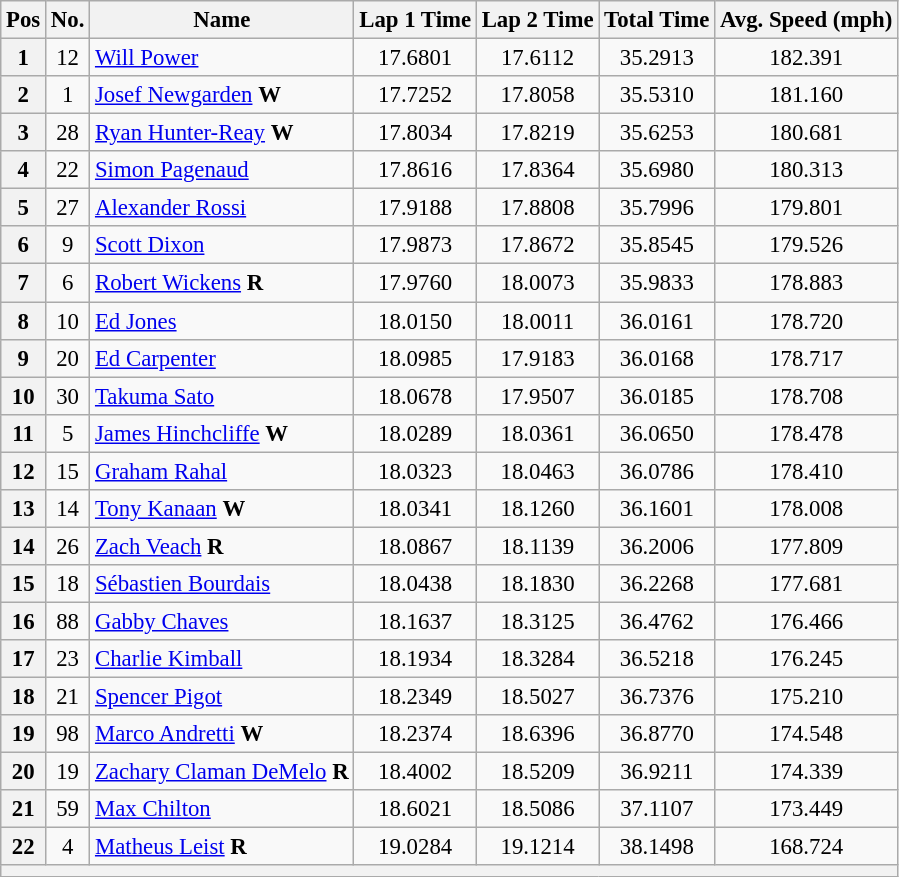<table class="wikitable sortable" style="text-align:center; font-size: 95%;">
<tr>
<th>Pos</th>
<th>No.</th>
<th>Name</th>
<th>Lap 1 Time</th>
<th>Lap 2 Time</th>
<th>Total Time</th>
<th>Avg. Speed (mph)</th>
</tr>
<tr>
<th scope="row">1</th>
<td>12</td>
<td align="left"> <a href='#'>Will Power</a></td>
<td>17.6801</td>
<td>17.6112</td>
<td>35.2913</td>
<td>182.391</td>
</tr>
<tr>
<th scope="row">2</th>
<td>1</td>
<td align="left"> <a href='#'>Josef Newgarden</a> <strong><span>W</span></strong></td>
<td>17.7252</td>
<td>17.8058</td>
<td>35.5310</td>
<td>181.160</td>
</tr>
<tr>
<th scope="row">3</th>
<td>28</td>
<td align="left"> <a href='#'>Ryan Hunter-Reay</a> <strong><span>W</span></strong></td>
<td>17.8034</td>
<td>17.8219</td>
<td>35.6253</td>
<td>180.681</td>
</tr>
<tr>
<th scope="row">4</th>
<td>22</td>
<td align="left"> <a href='#'>Simon Pagenaud</a></td>
<td>17.8616</td>
<td>17.8364</td>
<td>35.6980</td>
<td>180.313</td>
</tr>
<tr>
<th scope="row">5</th>
<td>27</td>
<td align="left"> <a href='#'>Alexander Rossi</a></td>
<td>17.9188</td>
<td>17.8808</td>
<td>35.7996</td>
<td>179.801</td>
</tr>
<tr>
<th scope="row">6</th>
<td>9</td>
<td align="left"> <a href='#'>Scott Dixon</a></td>
<td>17.9873</td>
<td>17.8672</td>
<td>35.8545</td>
<td>179.526</td>
</tr>
<tr>
<th scope="row">7</th>
<td>6</td>
<td align="left"> <a href='#'>Robert Wickens</a> <strong><span>R</span></strong></td>
<td>17.9760</td>
<td>18.0073</td>
<td>35.9833</td>
<td>178.883</td>
</tr>
<tr>
<th scope="row">8</th>
<td>10</td>
<td align="left"> <a href='#'>Ed Jones</a></td>
<td>18.0150</td>
<td>18.0011</td>
<td>36.0161</td>
<td>178.720</td>
</tr>
<tr>
<th scope="row">9</th>
<td>20</td>
<td align="left"> <a href='#'>Ed Carpenter</a></td>
<td>18.0985</td>
<td>17.9183</td>
<td>36.0168</td>
<td>178.717</td>
</tr>
<tr>
<th scope="row">10</th>
<td>30</td>
<td align="left"> <a href='#'>Takuma Sato</a></td>
<td>18.0678</td>
<td>17.9507</td>
<td>36.0185</td>
<td>178.708</td>
</tr>
<tr>
<th scope="row">11</th>
<td>5</td>
<td align="left"> <a href='#'>James Hinchcliffe</a> <strong><span>W</span></strong></td>
<td>18.0289</td>
<td>18.0361</td>
<td>36.0650</td>
<td>178.478</td>
</tr>
<tr>
<th>12</th>
<td>15</td>
<td align="left"> <a href='#'>Graham Rahal</a></td>
<td>18.0323</td>
<td>18.0463</td>
<td>36.0786</td>
<td>178.410</td>
</tr>
<tr>
<th scope="row">13</th>
<td>14</td>
<td align="left"> <a href='#'>Tony Kanaan</a> <strong><span>W</span></strong></td>
<td>18.0341</td>
<td>18.1260</td>
<td>36.1601</td>
<td>178.008</td>
</tr>
<tr>
<th scope="row">14</th>
<td>26</td>
<td align="left"> <a href='#'>Zach Veach</a> <strong><span>R</span></strong></td>
<td>18.0867</td>
<td>18.1139</td>
<td>36.2006</td>
<td>177.809</td>
</tr>
<tr>
<th scope="row">15</th>
<td>18</td>
<td align="left"> <a href='#'>Sébastien Bourdais</a></td>
<td>18.0438</td>
<td>18.1830</td>
<td>36.2268</td>
<td>177.681</td>
</tr>
<tr>
<th scope="row">16</th>
<td>88</td>
<td align="left"> <a href='#'>Gabby Chaves</a></td>
<td>18.1637</td>
<td>18.3125</td>
<td>36.4762</td>
<td>176.466</td>
</tr>
<tr>
<th scope="row">17</th>
<td>23</td>
<td align="left"> <a href='#'>Charlie Kimball</a></td>
<td>18.1934</td>
<td>18.3284</td>
<td>36.5218</td>
<td>176.245</td>
</tr>
<tr>
<th scope="row">18</th>
<td>21</td>
<td align="left"> <a href='#'>Spencer Pigot</a></td>
<td>18.2349</td>
<td>18.5027</td>
<td>36.7376</td>
<td>175.210</td>
</tr>
<tr>
<th scope="row">19</th>
<td>98</td>
<td align="left"> <a href='#'>Marco Andretti</a> <strong><span>W</span></strong></td>
<td>18.2374</td>
<td>18.6396</td>
<td>36.8770</td>
<td>174.548</td>
</tr>
<tr>
<th scope="row">20</th>
<td>19</td>
<td align="left"> <a href='#'>Zachary Claman DeMelo</a> <strong><span>R</span></strong></td>
<td>18.4002</td>
<td>18.5209</td>
<td>36.9211</td>
<td>174.339</td>
</tr>
<tr>
<th scope="row">21</th>
<td>59</td>
<td align="left"> <a href='#'>Max Chilton</a></td>
<td>18.6021</td>
<td>18.5086</td>
<td>37.1107</td>
<td>173.449</td>
</tr>
<tr>
<th scope="row">22</th>
<td>4</td>
<td align="left"> <a href='#'>Matheus Leist</a> <strong><span>R</span></strong></td>
<td>19.0284</td>
<td>19.1214</td>
<td>38.1498</td>
<td>168.724</td>
</tr>
<tr>
<th colspan=11> </th>
</tr>
</table>
